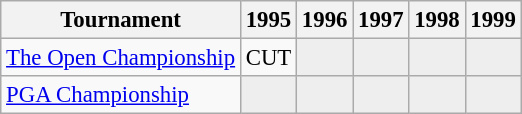<table class="wikitable" style="font-size:95%;text-align:center;">
<tr>
<th>Tournament</th>
<th>1995</th>
<th>1996</th>
<th>1997</th>
<th>1998</th>
<th>1999</th>
</tr>
<tr>
<td align=left><a href='#'>The Open Championship</a></td>
<td>CUT</td>
<td style="background:#eeeeee;"></td>
<td style="background:#eeeeee;"></td>
<td style="background:#eeeeee;"></td>
<td style="background:#eeeeee;"></td>
</tr>
<tr>
<td align=left><a href='#'>PGA Championship</a></td>
<td style="background:#eeeeee;"></td>
<td style="background:#eeeeee;"></td>
<td style="background:#eeeeee;"></td>
<td style="background:#eeeeee;"></td>
<td style="background:#eeeeee;"></td>
</tr>
</table>
